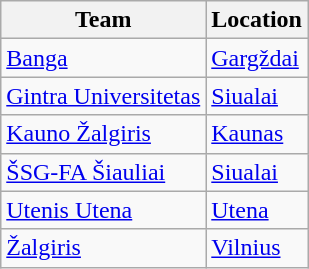<table class="wikitable sortable">
<tr>
<th>Team</th>
<th>Location</th>
</tr>
<tr>
<td><a href='#'>Banga</a></td>
<td><a href='#'>Gargždai</a></td>
</tr>
<tr>
<td><a href='#'>Gintra Universitetas</a></td>
<td><a href='#'>Siualai</a></td>
</tr>
<tr>
<td><a href='#'>Kauno Žalgiris</a></td>
<td><a href='#'>Kaunas</a></td>
</tr>
<tr>
<td><a href='#'>ŠSG-FA Šiauliai</a></td>
<td><a href='#'>Siualai</a></td>
</tr>
<tr>
<td><a href='#'>Utenis Utena</a></td>
<td><a href='#'>Utena</a></td>
</tr>
<tr>
<td><a href='#'>Žalgiris</a></td>
<td><a href='#'>Vilnius</a></td>
</tr>
</table>
